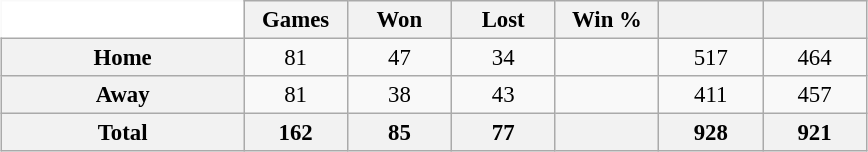<table class="wikitable" style="font-size:95%; text-align:center; width:38em; border:0;margin: 0.5em auto;">
<tr>
<td width="28%" style="background:#fff;border:0;"></td>
<th width="12%">Games</th>
<th width="12%">Won</th>
<th width="12%">Lost</th>
<th width="12%">Win %</th>
<th width="12%"></th>
<th width="12%"></th>
</tr>
<tr>
<th>Home</th>
<td>81</td>
<td>47</td>
<td>34</td>
<td></td>
<td>517</td>
<td>464</td>
</tr>
<tr>
<th>Away</th>
<td>81</td>
<td>38</td>
<td>43</td>
<td></td>
<td>411</td>
<td>457</td>
</tr>
<tr>
<th>Total</th>
<th>162</th>
<th>85</th>
<th>77</th>
<th></th>
<th>928</th>
<th>921</th>
</tr>
</table>
